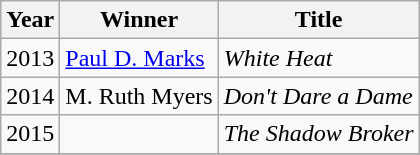<table class="wikitable sortable">
<tr>
<th>Year</th>
<th>Winner</th>
<th>Title</th>
</tr>
<tr>
<td>2013</td>
<td><a href='#'>Paul D. Marks</a></td>
<td><em>White Heat</em></td>
</tr>
<tr>
<td>2014</td>
<td>M. Ruth Myers</td>
<td><em>Don't Dare a Dame</em></td>
</tr>
<tr>
<td>2015</td>
<td></td>
<td><em>The Shadow Broker</em></td>
</tr>
<tr>
</tr>
</table>
